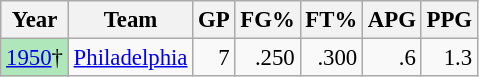<table class="wikitable sortable" style="font-size:95%; text-align:right;">
<tr>
<th>Year</th>
<th>Team</th>
<th>GP</th>
<th>FG%</th>
<th>FT%</th>
<th>APG</th>
<th>PPG</th>
</tr>
<tr>
<td style="text-align:left;background:#afe6ba;"><a href='#'>1950</a>†</td>
<td style="text-align:left;"><a href='#'>Philadelphia</a></td>
<td>7</td>
<td>.250</td>
<td>.300</td>
<td>.6</td>
<td>1.3</td>
</tr>
</table>
